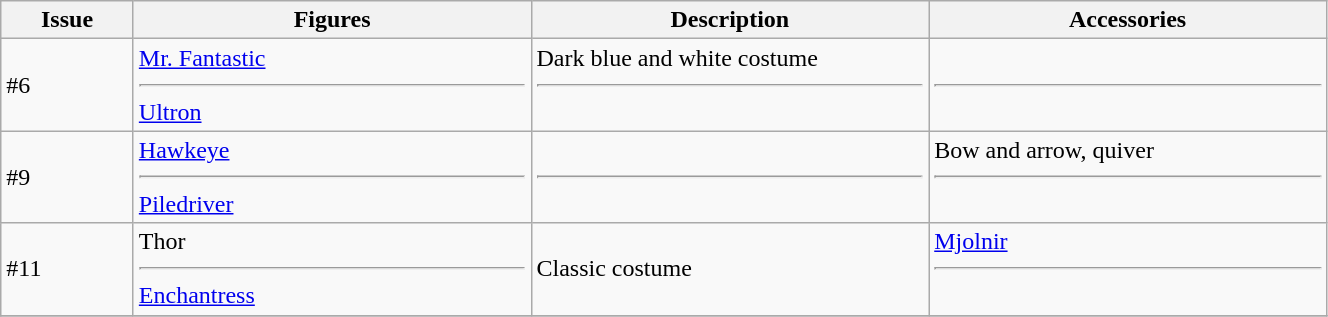<table class="wikitable" width="70%">
<tr>
<th width=10%>Issue</th>
<th width=30%>Figures</th>
<th width=30%>Description</th>
<th width=30%>Accessories</th>
</tr>
<tr>
<td>#6</td>
<td><a href='#'>Mr. Fantastic</a><hr><a href='#'>Ultron</a></td>
<td>Dark blue and white costume<hr> </td>
<td> <hr> </td>
</tr>
<tr>
<td>#9</td>
<td><a href='#'>Hawkeye</a><hr><a href='#'>Piledriver</a></td>
<td> <hr> </td>
<td>Bow and arrow, quiver<hr> </td>
</tr>
<tr>
<td>#11</td>
<td>Thor<hr><a href='#'>Enchantress</a></td>
<td>Classic costume</td>
<td><a href='#'>Mjolnir</a><hr> </td>
</tr>
<tr>
</tr>
</table>
